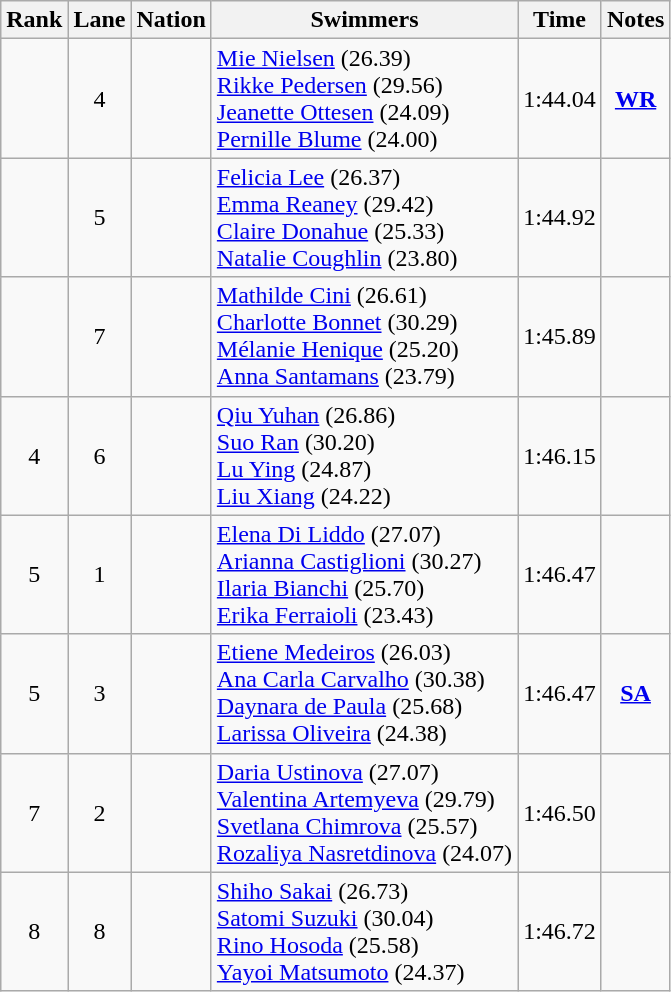<table class="wikitable sortable" style="text-align:center">
<tr>
<th>Rank</th>
<th>Lane</th>
<th>Nation</th>
<th>Swimmers</th>
<th>Time</th>
<th>Notes</th>
</tr>
<tr>
<td></td>
<td>4</td>
<td align=left></td>
<td align=left><a href='#'>Mie Nielsen</a> (26.39)<br><a href='#'>Rikke Pedersen</a> (29.56)<br><a href='#'>Jeanette Ottesen</a> (24.09)<br><a href='#'>Pernille Blume</a> (24.00)</td>
<td>1:44.04</td>
<td><strong><a href='#'>WR</a></strong></td>
</tr>
<tr>
<td></td>
<td>5</td>
<td align=left></td>
<td align=left><a href='#'>Felicia Lee</a> (26.37)<br><a href='#'>Emma Reaney</a> (29.42)<br><a href='#'>Claire Donahue</a> (25.33)<br><a href='#'>Natalie Coughlin</a> (23.80)</td>
<td>1:44.92</td>
<td></td>
</tr>
<tr>
<td></td>
<td>7</td>
<td align=left></td>
<td align=left><a href='#'>Mathilde Cini</a> (26.61)<br><a href='#'>Charlotte Bonnet</a> (30.29)<br><a href='#'>Mélanie Henique</a> (25.20)<br><a href='#'>Anna Santamans</a> (23.79)</td>
<td>1:45.89</td>
<td></td>
</tr>
<tr>
<td>4</td>
<td>6</td>
<td align=left></td>
<td align=left><a href='#'>Qiu Yuhan</a> (26.86)<br><a href='#'>Suo Ran</a> (30.20)<br><a href='#'>Lu Ying</a> (24.87)<br><a href='#'>Liu Xiang</a> (24.22)</td>
<td>1:46.15</td>
<td></td>
</tr>
<tr>
<td>5</td>
<td>1</td>
<td align=left></td>
<td align=left><a href='#'>Elena Di Liddo</a> (27.07)<br><a href='#'>Arianna Castiglioni</a> (30.27)<br><a href='#'>Ilaria Bianchi</a> (25.70)<br><a href='#'>Erika Ferraioli</a> (23.43)</td>
<td>1:46.47</td>
<td></td>
</tr>
<tr>
<td>5</td>
<td>3</td>
<td align=left></td>
<td align=left><a href='#'>Etiene Medeiros</a> (26.03)<br><a href='#'>Ana Carla Carvalho</a> (30.38)<br><a href='#'>Daynara de Paula</a> (25.68)<br><a href='#'>Larissa Oliveira</a> (24.38)</td>
<td>1:46.47</td>
<td><strong><a href='#'>SA</a></strong></td>
</tr>
<tr>
<td>7</td>
<td>2</td>
<td align=left></td>
<td align=left><a href='#'>Daria Ustinova</a> (27.07)<br><a href='#'>Valentina Artemyeva</a> (29.79)<br><a href='#'>Svetlana Chimrova</a> (25.57)<br><a href='#'>Rozaliya Nasretdinova</a> (24.07)</td>
<td>1:46.50</td>
<td></td>
</tr>
<tr>
<td>8</td>
<td>8</td>
<td align=left></td>
<td align=left><a href='#'>Shiho Sakai</a> (26.73)<br><a href='#'>Satomi Suzuki</a> (30.04)<br><a href='#'>Rino Hosoda</a> (25.58)<br><a href='#'>Yayoi Matsumoto</a> (24.37)</td>
<td>1:46.72</td>
<td></td>
</tr>
</table>
